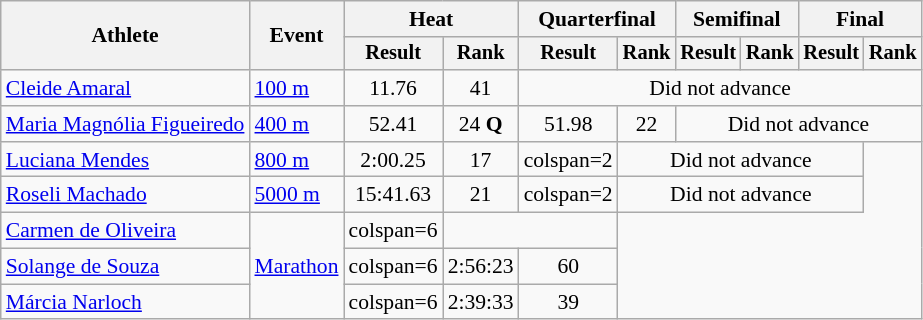<table class="wikitable" style="font-size:90%">
<tr>
<th rowspan="2">Athlete</th>
<th rowspan="2">Event</th>
<th colspan="2">Heat</th>
<th colspan="2">Quarterfinal</th>
<th colspan="2">Semifinal</th>
<th colspan="2">Final</th>
</tr>
<tr style="font-size:95%">
<th>Result</th>
<th>Rank</th>
<th>Result</th>
<th>Rank</th>
<th>Result</th>
<th>Rank</th>
<th>Result</th>
<th>Rank</th>
</tr>
<tr align=center>
<td align=left><a href='#'>Cleide Amaral</a></td>
<td align=left><a href='#'>100 m</a></td>
<td>11.76</td>
<td>41</td>
<td colspan=6>Did not advance</td>
</tr>
<tr align=center>
<td align=left><a href='#'>Maria Magnólia Figueiredo</a></td>
<td align=left><a href='#'>400 m</a></td>
<td>52.41</td>
<td>24 <strong>Q</strong></td>
<td>51.98</td>
<td>22</td>
<td colspan=4>Did not advance</td>
</tr>
<tr align=center>
<td align=left><a href='#'>Luciana Mendes</a></td>
<td align=left><a href='#'>800 m</a></td>
<td>2:00.25</td>
<td>17</td>
<td>colspan=2 </td>
<td colspan=4>Did not advance</td>
</tr>
<tr align=center>
<td align=left><a href='#'>Roseli Machado</a></td>
<td align=left><a href='#'>5000 m</a></td>
<td>15:41.63</td>
<td>21</td>
<td>colspan=2 </td>
<td colspan=4>Did not advance</td>
</tr>
<tr align=center>
<td align=left><a href='#'>Carmen de Oliveira</a></td>
<td align=left rowspan=3><a href='#'>Marathon</a></td>
<td>colspan=6 </td>
<td colspan=2></td>
</tr>
<tr align=center>
<td align=left><a href='#'>Solange de Souza</a></td>
<td>colspan=6 </td>
<td>2:56:23</td>
<td>60</td>
</tr>
<tr align=center>
<td align=left><a href='#'>Márcia Narloch</a></td>
<td>colspan=6 </td>
<td>2:39:33</td>
<td>39</td>
</tr>
</table>
